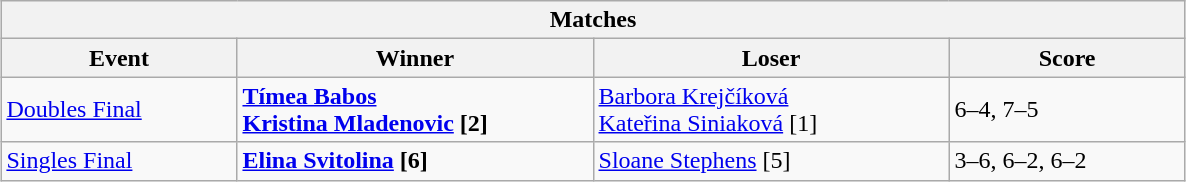<table class="wikitable collapsible uncollapsed" style="margin:1em auto;">
<tr>
<th colspan=5>Matches</th>
</tr>
<tr>
<th style="width:150px;">Event</th>
<th style="width:230px;">Winner</th>
<th style="width:230px;">Loser</th>
<th style="width:150px;">Score</th>
</tr>
<tr align=left>
<td><a href='#'>Doubles Final</a></td>
<td><strong> <a href='#'>Tímea Babos</a> <br> <a href='#'>Kristina Mladenovic</a> [2]</strong></td>
<td> <a href='#'>Barbora Krejčíková</a> <br>   <a href='#'>Kateřina Siniaková</a> [1]</td>
<td>6–4, 7–5</td>
</tr>
<tr align=left>
<td><a href='#'>Singles Final</a></td>
<td><strong> <a href='#'>Elina Svitolina</a> [6]</strong></td>
<td> <a href='#'>Sloane Stephens</a> [5]</td>
<td>3–6, 6–2, 6–2</td>
</tr>
</table>
